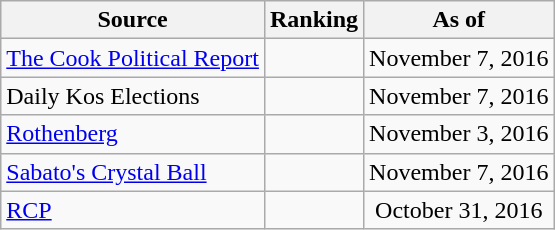<table class="wikitable" style="text-align:center">
<tr>
<th>Source</th>
<th>Ranking</th>
<th>As of</th>
</tr>
<tr>
<td align=left><a href='#'>The Cook Political Report</a></td>
<td></td>
<td>November 7, 2016</td>
</tr>
<tr>
<td align=left>Daily Kos Elections</td>
<td></td>
<td>November 7, 2016</td>
</tr>
<tr>
<td align=left><a href='#'>Rothenberg</a></td>
<td></td>
<td>November 3, 2016</td>
</tr>
<tr>
<td align=left><a href='#'>Sabato's Crystal Ball</a></td>
<td></td>
<td>November 7, 2016</td>
</tr>
<tr>
<td align="left"><a href='#'>RCP</a></td>
<td></td>
<td>October 31, 2016</td>
</tr>
</table>
